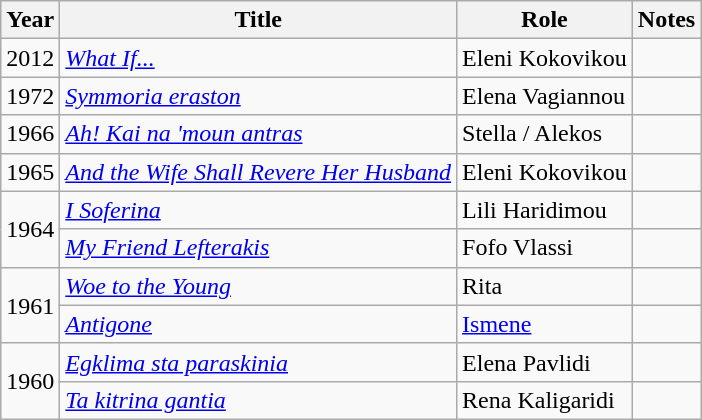<table class="wikitable sortable">
<tr>
<th>Year</th>
<th>Title</th>
<th>Role</th>
<th class="unsortable">Notes</th>
</tr>
<tr>
<td>2012</td>
<td><em><a href='#'>What If...</a></em></td>
<td>Eleni Kokovikou</td>
<td></td>
</tr>
<tr>
<td>1972</td>
<td><em><a href='#'>Symmoria eraston</a></em></td>
<td>Elena Vagiannou</td>
<td></td>
</tr>
<tr>
<td>1966</td>
<td><em><a href='#'>Ah! Kai na 'moun antras</a></em></td>
<td>Stella / Alekos</td>
<td></td>
</tr>
<tr>
<td>1965</td>
<td><em><a href='#'>And the Wife Shall Revere Her Husband</a></em></td>
<td>Eleni Kokovikou</td>
<td></td>
</tr>
<tr>
<td rowspan="2">1964</td>
<td><em><a href='#'>I Soferina</a></em></td>
<td>Lili Haridimou</td>
<td></td>
</tr>
<tr>
<td><em><a href='#'>My Friend Lefterakis</a></em></td>
<td>Fofo Vlassi</td>
<td></td>
</tr>
<tr>
<td rowspan="2">1961</td>
<td><em><a href='#'>Woe to the Young</a></em></td>
<td>Rita</td>
<td></td>
</tr>
<tr>
<td><em><a href='#'>Antigone</a></em></td>
<td><a href='#'>Ismene</a></td>
<td></td>
</tr>
<tr>
<td rowspan="2">1960</td>
<td><em><a href='#'>Egklima sta paraskinia</a></em></td>
<td>Elena Pavlidi</td>
<td></td>
</tr>
<tr>
<td><em><a href='#'>Ta kitrina gantia</a></em></td>
<td>Rena Kaligaridi</td>
</tr>
</table>
